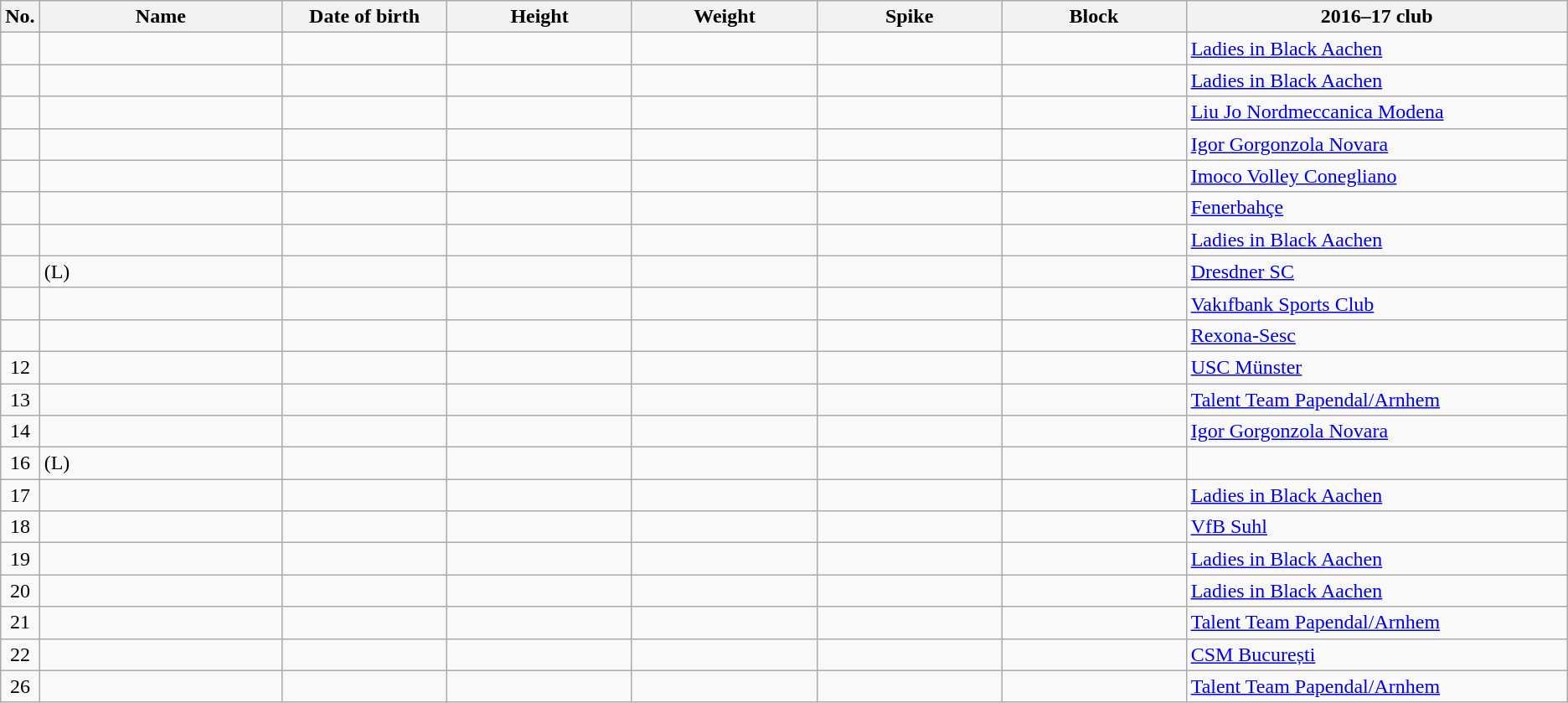<table class="wikitable sortable" style="font-size:100%; text-align:center;">
<tr>
<th>No.</th>
<th style="width:12em">Name</th>
<th style="width:8em">Date of birth</th>
<th style="width:9em">Height</th>
<th style="width:9em">Weight</th>
<th style="width:9em">Spike</th>
<th style="width:9em">Block</th>
<th style="width:19em">2016–17 club</th>
</tr>
<tr>
<td></td>
<td align=left></td>
<td align=right></td>
<td></td>
<td></td>
<td></td>
<td></td>
<td align=left> <a href='#'>Ladies in Black Aachen</a></td>
</tr>
<tr>
<td></td>
<td align=left></td>
<td align=right></td>
<td></td>
<td></td>
<td></td>
<td></td>
<td align=left> <a href='#'>Ladies in Black Aachen</a></td>
</tr>
<tr>
<td></td>
<td align=left></td>
<td align=right></td>
<td></td>
<td></td>
<td></td>
<td></td>
<td align=left> <a href='#'>Liu Jo Nordmeccanica Modena</a></td>
</tr>
<tr>
<td></td>
<td align=left></td>
<td align=right></td>
<td></td>
<td></td>
<td></td>
<td></td>
<td align=left> <a href='#'>Igor Gorgonzola Novara</a></td>
</tr>
<tr>
<td></td>
<td align=left></td>
<td align=right></td>
<td></td>
<td></td>
<td></td>
<td></td>
<td align=left> <a href='#'>Imoco Volley Conegliano</a></td>
</tr>
<tr>
<td></td>
<td align=left></td>
<td align=right></td>
<td></td>
<td></td>
<td></td>
<td></td>
<td align=left> <a href='#'>Fenerbahçe</a></td>
</tr>
<tr>
<td></td>
<td align=left></td>
<td align=right></td>
<td></td>
<td></td>
<td></td>
<td></td>
<td align=left> <a href='#'>Ladies in Black Aachen</a></td>
</tr>
<tr>
<td></td>
<td align=left> (L)</td>
<td align=right></td>
<td></td>
<td></td>
<td></td>
<td></td>
<td align=left> <a href='#'>Dresdner SC</a></td>
</tr>
<tr>
<td></td>
<td align=left></td>
<td align=right></td>
<td></td>
<td></td>
<td></td>
<td></td>
<td align=left> <a href='#'>Vakıfbank Sports Club</a></td>
</tr>
<tr>
<td></td>
<td align=left></td>
<td align=right></td>
<td></td>
<td></td>
<td></td>
<td></td>
<td align=left> <a href='#'>Rexona-Sesc</a></td>
</tr>
<tr>
<td>12</td>
<td align=left></td>
<td align=right></td>
<td></td>
<td></td>
<td></td>
<td></td>
<td align=left> <a href='#'>USC Münster</a></td>
</tr>
<tr>
<td>13</td>
<td align=left></td>
<td align=right></td>
<td></td>
<td></td>
<td></td>
<td></td>
<td align=left> <a href='#'>Talent Team Papendal/Arnhem</a></td>
</tr>
<tr>
<td>14</td>
<td align=left></td>
<td align=right></td>
<td></td>
<td></td>
<td></td>
<td></td>
<td align=left> <a href='#'>Igor Gorgonzola Novara</a></td>
</tr>
<tr>
<td>16</td>
<td align=left> (L)</td>
<td align=right></td>
<td></td>
<td></td>
<td></td>
<td></td>
<td align=left></td>
</tr>
<tr>
<td>17</td>
<td align=left></td>
<td align=right></td>
<td></td>
<td></td>
<td></td>
<td></td>
<td align=left> <a href='#'>Ladies in Black Aachen</a></td>
</tr>
<tr>
<td>18</td>
<td align=left></td>
<td align=right></td>
<td></td>
<td></td>
<td></td>
<td></td>
<td align=left> <a href='#'>VfB Suhl</a></td>
</tr>
<tr>
<td>19</td>
<td align=left></td>
<td align=right></td>
<td></td>
<td></td>
<td></td>
<td></td>
<td align=left> <a href='#'>Ladies in Black Aachen</a></td>
</tr>
<tr>
<td>20</td>
<td align=left></td>
<td align=right></td>
<td></td>
<td></td>
<td></td>
<td></td>
<td align=left> <a href='#'>Ladies in Black Aachen</a></td>
</tr>
<tr>
<td>21</td>
<td align=left></td>
<td align=right></td>
<td></td>
<td></td>
<td></td>
<td></td>
<td align=left> <a href='#'>Talent Team Papendal/Arnhem</a></td>
</tr>
<tr>
<td>22</td>
<td align=left></td>
<td align=right></td>
<td></td>
<td></td>
<td></td>
<td></td>
<td align=left> <a href='#'>CSM București</a></td>
</tr>
<tr>
<td>26</td>
<td align=left></td>
<td align=right></td>
<td></td>
<td></td>
<td></td>
<td></td>
<td align=left> <a href='#'>Talent Team Papendal/Arnhem</a></td>
</tr>
</table>
